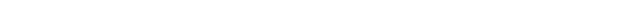<table style="width:66%; text-align:center;">
<tr style="color:white;">
<td style="background:"><strong>41</strong></td>
<td style="background:"><strong>7</strong></td>
</tr>
</table>
